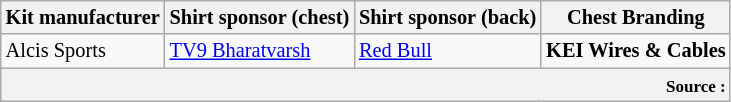<table class="wikitable"  style="font-size:85%;">
<tr>
<th>Kit manufacturer</th>
<th>Shirt sponsor (chest)</th>
<th>Shirt sponsor (back)</th>
<th>Chest Branding</th>
</tr>
<tr>
<td>Alcis Sports</td>
<td><a href='#'>TV9 Bharatvarsh</a></td>
<td><a href='#'>Red Bull</a></td>
<td><strong>KEI Wires & Cables</strong></td>
</tr>
<tr>
<th colspan="4" style="text-align:right;"><small> Source :</small></th>
</tr>
</table>
